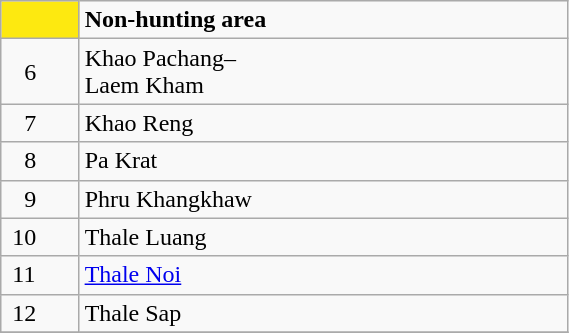<table class= "wikitable" style= "width:30%; display:inline-table;">
<tr>
<td style="width:3%; background:#FDE910;"> </td>
<td style="width:27%;"><strong>Non-hunting area</strong></td>
</tr>
<tr>
<td>   6</td>
<td>Khao Pachang–<br>Laem Kham</td>
</tr>
<tr>
<td>   7</td>
<td>Khao Reng</td>
</tr>
<tr>
<td>   8</td>
<td>Pa Krat</td>
</tr>
<tr>
<td>   9</td>
<td>Phru Khangkhaw</td>
</tr>
<tr>
<td> 10</td>
<td>Thale Luang</td>
</tr>
<tr>
<td> 11</td>
<td><a href='#'>Thale Noi</a></td>
</tr>
<tr>
<td> 12</td>
<td>Thale Sap</td>
</tr>
<tr>
</tr>
</table>
